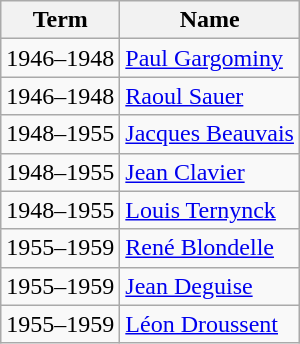<table class="wikitable sortable">
<tr>
<th>Term</th>
<th>Name</th>
</tr>
<tr>
<td>1946–1948</td>
<td><a href='#'>Paul Gargominy</a></td>
</tr>
<tr>
<td>1946–1948</td>
<td><a href='#'>Raoul Sauer</a></td>
</tr>
<tr>
<td>1948–1955</td>
<td><a href='#'>Jacques Beauvais</a></td>
</tr>
<tr>
<td>1948–1955</td>
<td><a href='#'>Jean Clavier</a></td>
</tr>
<tr>
<td>1948–1955</td>
<td><a href='#'>Louis Ternynck</a></td>
</tr>
<tr>
<td>1955–1959</td>
<td><a href='#'>René Blondelle</a></td>
</tr>
<tr>
<td>1955–1959</td>
<td><a href='#'>Jean Deguise</a></td>
</tr>
<tr>
<td>1955–1959</td>
<td><a href='#'>Léon Droussent</a></td>
</tr>
</table>
